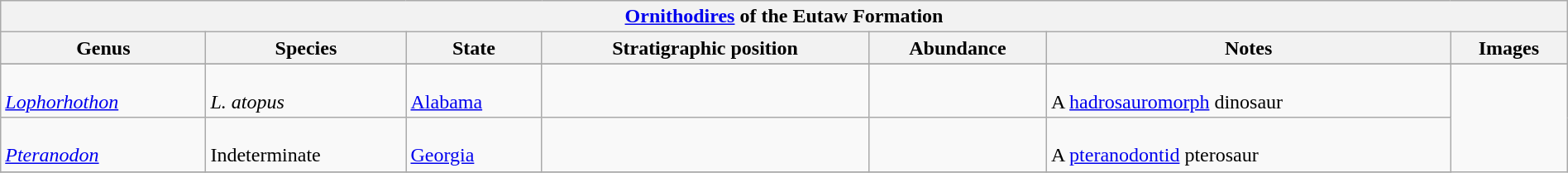<table class="wikitable" align="center" width="100%">
<tr>
<th colspan="7" align="center"><strong><a href='#'>Ornithodires</a> of the Eutaw Formation</strong></th>
</tr>
<tr>
<th>Genus</th>
<th>Species</th>
<th>State</th>
<th>Stratigraphic position</th>
<th>Abundance</th>
<th>Notes</th>
<th>Images</th>
</tr>
<tr>
</tr>
<tr>
<td><br><em><a href='#'>Lophorhothon</a></em></td>
<td><br><em>L. atopus</em></td>
<td><br><a href='#'>Alabama</a></td>
<td></td>
<td></td>
<td><br>A <a href='#'>hadrosauromorph</a> dinosaur</td>
<td rowspan="99"><br>
</td>
</tr>
<tr>
<td><br><em><a href='#'>Pteranodon</a></em></td>
<td><br>Indeterminate</td>
<td><br><a href='#'>Georgia</a></td>
<td></td>
<td></td>
<td><br>A <a href='#'>pteranodontid</a> pterosaur</td>
</tr>
<tr>
</tr>
</table>
